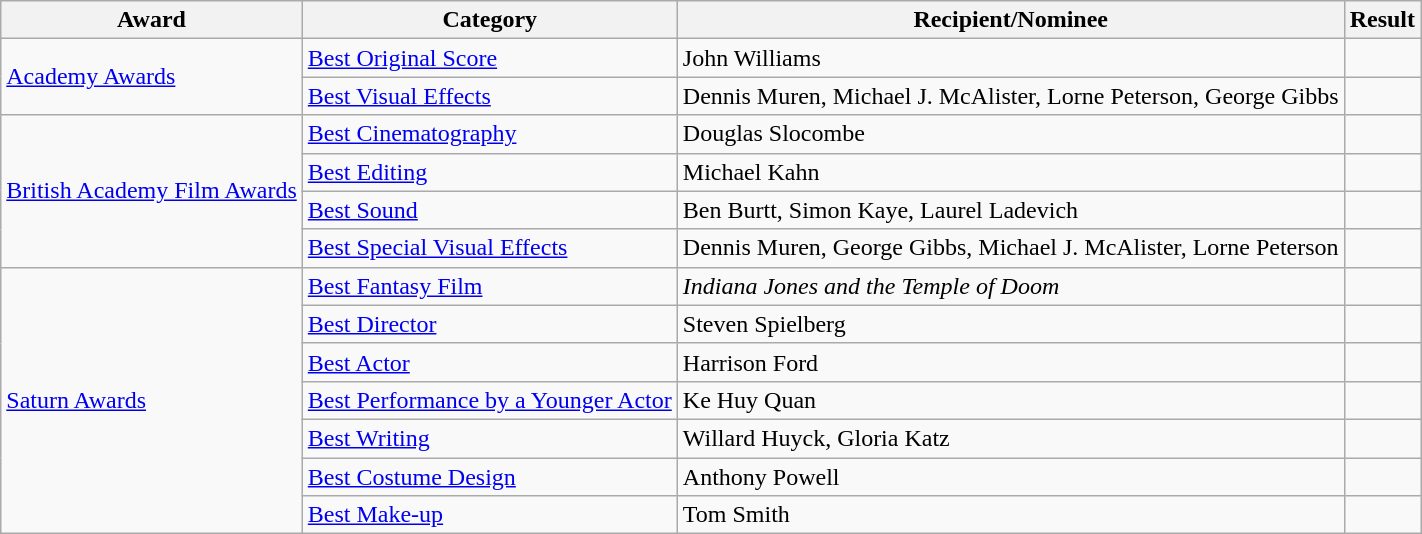<table class="wikitable plainrowheaders sortable">
<tr>
<th scope="col">Award</th>
<th scope="col">Category</th>
<th scope="col">Recipient/Nominee</th>
<th scope="col">Result</th>
</tr>
<tr>
<td rowspan="2"><a href='#'>Academy Awards</a></td>
<td><a href='#'>Best Original Score</a></td>
<td>John Williams</td>
<td></td>
</tr>
<tr>
<td><a href='#'>Best Visual Effects</a></td>
<td>Dennis Muren, Michael J. McAlister, Lorne Peterson, George Gibbs</td>
<td></td>
</tr>
<tr>
<td rowspan="4"><a href='#'>British Academy Film Awards</a></td>
<td><a href='#'>Best Cinematography</a></td>
<td>Douglas Slocombe</td>
<td></td>
</tr>
<tr>
<td><a href='#'>Best Editing</a></td>
<td>Michael Kahn</td>
<td></td>
</tr>
<tr>
<td><a href='#'>Best Sound</a></td>
<td>Ben Burtt, Simon Kaye, Laurel Ladevich</td>
<td></td>
</tr>
<tr>
<td><a href='#'>Best Special Visual Effects</a></td>
<td>Dennis Muren, George Gibbs, Michael J. McAlister, Lorne Peterson</td>
<td></td>
</tr>
<tr>
<td rowspan="7"><a href='#'>Saturn Awards</a></td>
<td><a href='#'>Best Fantasy Film</a></td>
<td><em>Indiana Jones and the Temple of Doom</em></td>
<td></td>
</tr>
<tr>
<td><a href='#'>Best Director</a></td>
<td>Steven Spielberg</td>
<td></td>
</tr>
<tr>
<td><a href='#'>Best Actor</a></td>
<td>Harrison Ford</td>
<td></td>
</tr>
<tr>
<td><a href='#'>Best Performance by a Younger Actor</a></td>
<td>Ke Huy Quan</td>
<td></td>
</tr>
<tr>
<td><a href='#'>Best Writing</a></td>
<td>Willard Huyck, Gloria Katz</td>
<td></td>
</tr>
<tr>
<td><a href='#'>Best Costume Design</a></td>
<td>Anthony Powell</td>
<td></td>
</tr>
<tr>
<td><a href='#'>Best Make-up</a></td>
<td>Tom Smith</td>
<td></td>
</tr>
</table>
